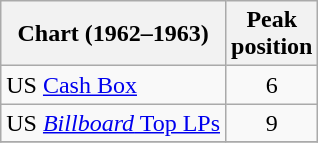<table class="wikitable">
<tr>
<th>Chart (1962–1963)</th>
<th>Peak<br>position</th>
</tr>
<tr>
<td>US <a href='#'>Cash Box</a></td>
<td align="center">6</td>
</tr>
<tr>
<td>US <a href='#'><em>Billboard</em> Top LPs</a></td>
<td align="center">9</td>
</tr>
<tr>
</tr>
</table>
